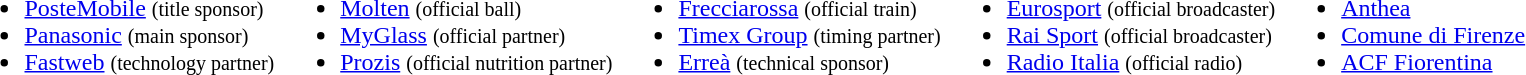<table>
<tr style="vertical-align: top;">
<td><br><ul><li><a href='#'>PosteMobile</a> <small>(title sponsor)</small></li><li><a href='#'>Panasonic</a> <small>(main sponsor)</small></li><li><a href='#'>Fastweb</a> <small>(technology partner)</small></li></ul></td>
<td><br><ul><li><a href='#'>Molten</a> <small>(official ball)</small></li><li><a href='#'>MyGlass</a> <small>(official partner)</small></li><li><a href='#'>Prozis</a> <small>(official nutrition partner)</small></li></ul></td>
<td><br><ul><li><a href='#'>Frecciarossa</a> <small>(official train)</small></li><li><a href='#'>Timex Group</a> <small>(timing partner)</small></li><li><a href='#'>Erreà</a> <small>(technical sponsor)</small></li></ul></td>
<td><br><ul><li><a href='#'>Eurosport</a> <small>(official broadcaster)</small></li><li><a href='#'>Rai Sport</a> <small>(official broadcaster)</small></li><li><a href='#'>Radio Italia</a> <small>(official radio)</small></li></ul></td>
<td><br><ul><li><a href='#'>Anthea</a></li><li><a href='#'>Comune di Firenze</a></li><li><a href='#'>ACF Fiorentina</a></li></ul></td>
</tr>
</table>
